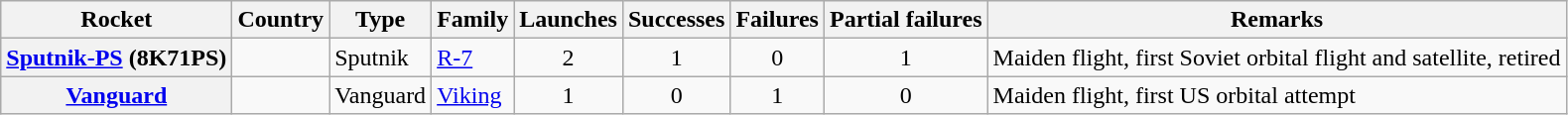<table class="wikitable sortable" style="text-align:center;">
<tr>
<th scope=col>Rocket</th>
<th scope=col>Country</th>
<th scope=col>Type</th>
<th scope=col>Family</th>
<th scope=col>Launches</th>
<th scope=col>Successes</th>
<th scope=col>Failures</th>
<th scope=col>Partial failures</th>
<th scope=col>Remarks</th>
</tr>
<tr>
<th scope=row><a href='#'>Sputnik-PS</a> (8K71PS)</th>
<td style="text-align:left;"></td>
<td style="text-align:left;">Sputnik</td>
<td style="text-align:left;"><a href='#'>R-7</a></td>
<td>2</td>
<td>1</td>
<td>0</td>
<td>1</td>
<td style="text-align:left;">Maiden flight, first Soviet orbital flight and satellite, retired</td>
</tr>
<tr>
<th scope=row><a href='#'>Vanguard</a></th>
<td style="text-align:left;"></td>
<td style="text-align:left;">Vanguard</td>
<td style="text-align:left;"><a href='#'>Viking</a></td>
<td>1</td>
<td>0</td>
<td>1</td>
<td>0</td>
<td style="text-align:left;">Maiden flight, first US orbital attempt</td>
</tr>
</table>
